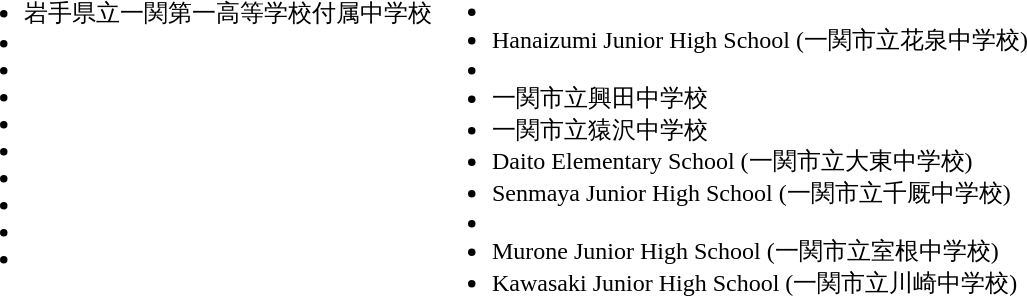<table cellspacing=0 cellpadding=0|>
<tr>
<td valign="top"><br><ul><li>岩手県立一関第一高等学校付属中学校</li><li></li><li></li><li></li><li></li><li></li><li></li><li></li><li></li><li></li></ul></td>
<td valign="top"><br><ul><li></li><li>Hanaizumi Junior High School (一関市立花泉中学校)</li><li></li><li>一関市立興田中学校</li><li>一関市立猿沢中学校</li><li>Daito Elementary School (一関市立大東中学校)</li><li>Senmaya Junior High School (一関市立千厩中学校)</li><li></li><li>Murone Junior High School (一関市立室根中学校)</li><li>Kawasaki Junior High School (一関市立川崎中学校)</li></ul></td>
</tr>
</table>
